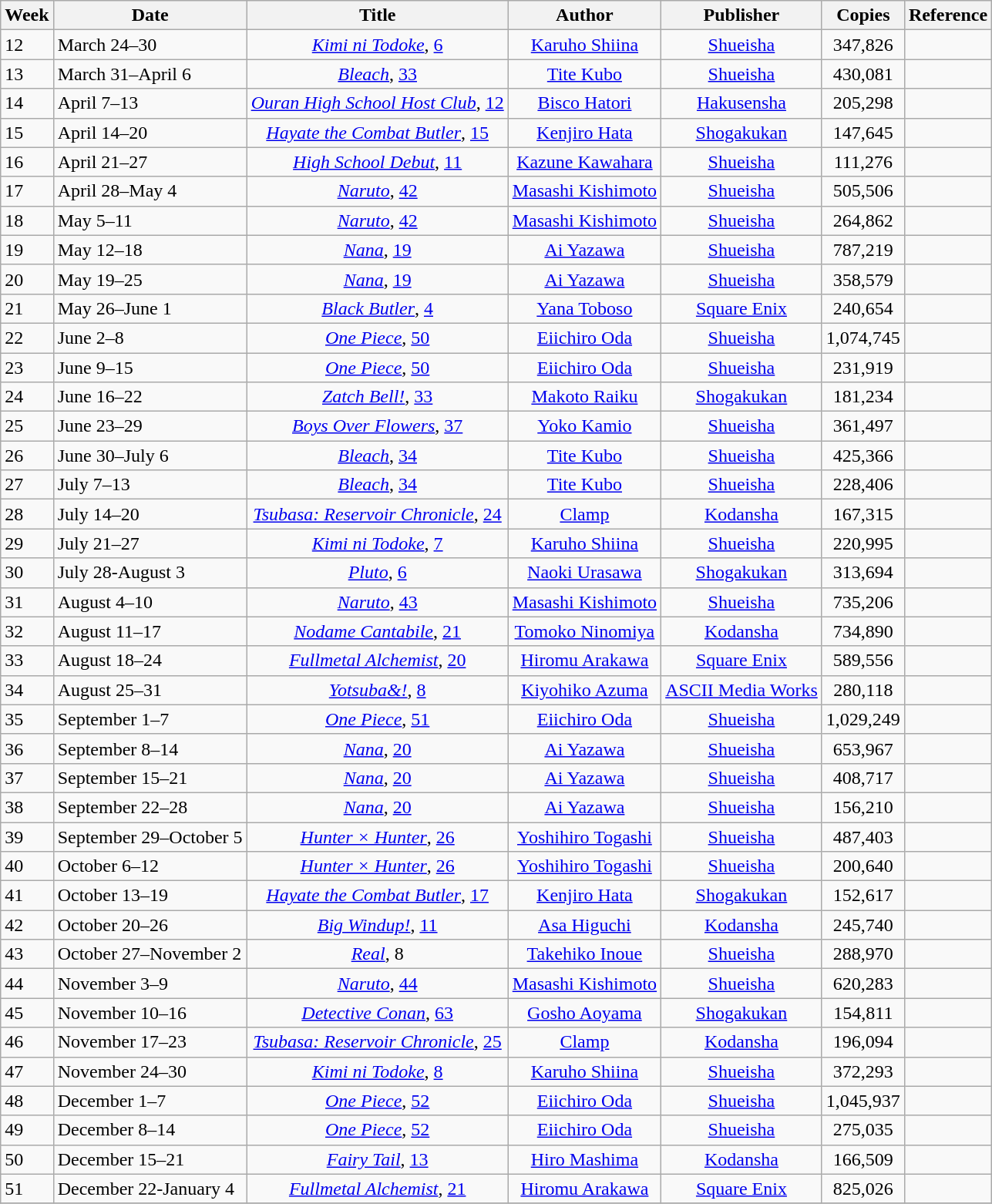<table class="wikitable sortable">
<tr>
<th style="text-align: center;">Week</th>
<th style="text-align: center;">Date</th>
<th style="text-align: center;">Title</th>
<th style="text-align: center;">Author</th>
<th style="text-align: center;">Publisher</th>
<th style="text-align: center;">Copies</th>
<th style="text-align: center;">Reference</th>
</tr>
<tr>
<td>12</td>
<td>March 24–30</td>
<td style="text-align: center;"><em><a href='#'>Kimi ni Todoke</a></em>, <a href='#'>6</a></td>
<td style="text-align: center;"><a href='#'>Karuho Shiina</a></td>
<td style="text-align: center;"><a href='#'>Shueisha</a></td>
<td style="text-align: center;">347,826</td>
<td style="text-align: center;"></td>
</tr>
<tr>
<td>13</td>
<td>March 31–April 6</td>
<td style="text-align: center;"><em><a href='#'>Bleach</a></em>, <a href='#'>33</a></td>
<td style="text-align: center;"><a href='#'>Tite Kubo</a></td>
<td style="text-align: center;"><a href='#'>Shueisha</a></td>
<td style="text-align: center;">430,081</td>
<td style="text-align: center;"></td>
</tr>
<tr>
<td>14</td>
<td>April 7–13</td>
<td style="text-align: center;"><em><a href='#'>Ouran High School Host Club</a></em>, <a href='#'>12</a></td>
<td style="text-align: center;"><a href='#'>Bisco Hatori</a></td>
<td style="text-align: center;"><a href='#'>Hakusensha</a></td>
<td style="text-align: center;">205,298</td>
<td style="text-align: center;"></td>
</tr>
<tr>
<td>15</td>
<td>April 14–20</td>
<td style="text-align: center;"><em><a href='#'>Hayate the Combat Butler</a></em>, <a href='#'>15</a></td>
<td style="text-align: center;"><a href='#'>Kenjiro Hata</a></td>
<td style="text-align: center;"><a href='#'>Shogakukan</a></td>
<td style="text-align: center;">147,645</td>
<td style="text-align: center;"></td>
</tr>
<tr>
<td>16</td>
<td>April 21–27</td>
<td style="text-align: center;"><em><a href='#'>High School Debut</a></em>, <a href='#'>11</a></td>
<td style="text-align: center;"><a href='#'>Kazune Kawahara</a></td>
<td style="text-align: center;"><a href='#'>Shueisha</a></td>
<td style="text-align: center;">111,276</td>
<td style="text-align: center;"></td>
</tr>
<tr>
<td>17</td>
<td>April 28–May 4</td>
<td style="text-align: center;"><em><a href='#'>Naruto</a></em>, <a href='#'>42</a></td>
<td style="text-align: center;"><a href='#'>Masashi Kishimoto</a></td>
<td style="text-align: center;"><a href='#'>Shueisha</a></td>
<td style="text-align: center;">505,506</td>
<td style="text-align: center;"></td>
</tr>
<tr>
<td>18</td>
<td>May 5–11</td>
<td style="text-align: center;"><em><a href='#'>Naruto</a></em>, <a href='#'>42</a></td>
<td style="text-align: center;"><a href='#'>Masashi Kishimoto</a></td>
<td style="text-align: center;"><a href='#'>Shueisha</a></td>
<td style="text-align: center;">264,862</td>
<td style="text-align: center;"></td>
</tr>
<tr>
<td>19</td>
<td>May 12–18</td>
<td style="text-align: center;"><em><a href='#'>Nana</a></em>, <a href='#'>19</a></td>
<td style="text-align: center;"><a href='#'>Ai Yazawa</a></td>
<td style="text-align: center;"><a href='#'>Shueisha</a></td>
<td style="text-align: center;">787,219</td>
<td style="text-align: center;"></td>
</tr>
<tr>
<td>20</td>
<td>May 19–25</td>
<td style="text-align: center;"><em><a href='#'>Nana</a></em>, <a href='#'>19</a></td>
<td style="text-align: center;"><a href='#'>Ai Yazawa</a></td>
<td style="text-align: center;"><a href='#'>Shueisha</a></td>
<td style="text-align: center;">358,579</td>
<td style="text-align: center;"></td>
</tr>
<tr>
<td>21</td>
<td>May 26–June 1</td>
<td style="text-align: center;"><em><a href='#'>Black Butler</a></em>, <a href='#'>4</a></td>
<td style="text-align: center;"><a href='#'>Yana Toboso</a></td>
<td style="text-align: center;"><a href='#'>Square Enix</a></td>
<td style="text-align: center;">240,654</td>
<td style="text-align: center;"></td>
</tr>
<tr>
<td>22</td>
<td>June 2–8</td>
<td style="text-align: center;"><em><a href='#'>One Piece</a></em>, <a href='#'>50</a></td>
<td style="text-align: center;"><a href='#'>Eiichiro Oda</a></td>
<td style="text-align: center;"><a href='#'>Shueisha</a></td>
<td style="text-align: center;">1,074,745</td>
<td style="text-align: center;"></td>
</tr>
<tr>
<td>23</td>
<td>June 9–15</td>
<td style="text-align: center;"><em><a href='#'>One Piece</a></em>, <a href='#'>50</a></td>
<td style="text-align: center;"><a href='#'>Eiichiro Oda</a></td>
<td style="text-align: center;"><a href='#'>Shueisha</a></td>
<td style="text-align: center;">231,919</td>
<td style="text-align: center;"></td>
</tr>
<tr>
<td>24</td>
<td>June 16–22</td>
<td style="text-align: center;"><em><a href='#'>Zatch Bell!</a></em>, <a href='#'>33</a></td>
<td style="text-align: center;"><a href='#'>Makoto Raiku</a></td>
<td style="text-align: center;"><a href='#'>Shogakukan</a></td>
<td style="text-align: center;">181,234</td>
<td style="text-align: center;"></td>
</tr>
<tr>
<td>25</td>
<td>June 23–29</td>
<td style="text-align: center;"><em><a href='#'>Boys Over Flowers</a></em>, <a href='#'>37</a></td>
<td style="text-align: center;"><a href='#'>Yoko Kamio</a></td>
<td style="text-align: center;"><a href='#'>Shueisha</a></td>
<td style="text-align: center;">361,497</td>
<td style="text-align: center;"></td>
</tr>
<tr>
<td>26</td>
<td>June 30–July 6</td>
<td style="text-align: center;"><em><a href='#'>Bleach</a></em>, <a href='#'>34</a></td>
<td style="text-align: center;"><a href='#'>Tite Kubo</a></td>
<td style="text-align: center;"><a href='#'>Shueisha</a></td>
<td style="text-align: center;">425,366</td>
<td style="text-align: center;"></td>
</tr>
<tr>
<td>27</td>
<td>July 7–13</td>
<td style="text-align: center;"><em><a href='#'>Bleach</a></em>, <a href='#'>34</a></td>
<td style="text-align: center;"><a href='#'>Tite Kubo</a></td>
<td style="text-align: center;"><a href='#'>Shueisha</a></td>
<td style="text-align: center;">228,406</td>
<td style="text-align: center;"></td>
</tr>
<tr>
<td>28</td>
<td>July 14–20</td>
<td style="text-align: center;"><em><a href='#'>Tsubasa: Reservoir Chronicle</a></em>, <a href='#'>24</a></td>
<td style="text-align: center;"><a href='#'>Clamp</a></td>
<td style="text-align: center;"><a href='#'>Kodansha</a></td>
<td style="text-align: center;">167,315</td>
<td style="text-align: center;"></td>
</tr>
<tr>
<td>29</td>
<td>July 21–27</td>
<td style="text-align: center;"><em><a href='#'>Kimi ni Todoke</a></em>, <a href='#'>7</a></td>
<td style="text-align: center;"><a href='#'>Karuho Shiina</a></td>
<td style="text-align: center;"><a href='#'>Shueisha</a></td>
<td style="text-align: center;">220,995</td>
<td style="text-align: center;"></td>
</tr>
<tr>
<td>30</td>
<td>July 28-August 3</td>
<td style="text-align: center;"><em><a href='#'>Pluto</a></em>, <a href='#'>6</a></td>
<td style="text-align: center;"><a href='#'>Naoki Urasawa</a></td>
<td style="text-align: center;"><a href='#'>Shogakukan</a></td>
<td style="text-align: center;">313,694</td>
<td style="text-align: center;"></td>
</tr>
<tr>
<td>31</td>
<td>August 4–10</td>
<td style="text-align: center;"><em><a href='#'>Naruto</a></em>, <a href='#'>43</a></td>
<td style="text-align: center;"><a href='#'>Masashi Kishimoto</a></td>
<td style="text-align: center;"><a href='#'>Shueisha</a></td>
<td style="text-align: center;">735,206</td>
<td style="text-align: center;"></td>
</tr>
<tr>
<td>32</td>
<td>August 11–17</td>
<td style="text-align: center;"><em><a href='#'>Nodame Cantabile</a></em>, <a href='#'>21</a></td>
<td style="text-align: center;"><a href='#'>Tomoko Ninomiya</a></td>
<td style="text-align: center;"><a href='#'>Kodansha</a></td>
<td style="text-align: center;">734,890</td>
<td style="text-align: center;"></td>
</tr>
<tr>
<td>33</td>
<td>August 18–24</td>
<td style="text-align: center;"><em><a href='#'>Fullmetal Alchemist</a></em>, <a href='#'>20</a></td>
<td style="text-align: center;"><a href='#'>Hiromu Arakawa</a></td>
<td style="text-align: center;"><a href='#'>Square Enix</a></td>
<td style="text-align: center;">589,556</td>
<td style="text-align: center;"></td>
</tr>
<tr>
<td>34</td>
<td>August 25–31</td>
<td style="text-align: center;"><em><a href='#'>Yotsuba&!</a></em>, <a href='#'>8</a></td>
<td style="text-align: center;"><a href='#'>Kiyohiko Azuma</a></td>
<td style="text-align: center;"><a href='#'>ASCII Media Works</a></td>
<td style="text-align: center;">280,118</td>
<td style="text-align: center;"></td>
</tr>
<tr>
<td>35</td>
<td>September 1–7</td>
<td style="text-align: center;"><em><a href='#'>One Piece</a></em>, <a href='#'>51</a></td>
<td style="text-align: center;"><a href='#'>Eiichiro Oda</a></td>
<td style="text-align: center;"><a href='#'>Shueisha</a></td>
<td style="text-align: center;">1,029,249</td>
<td style="text-align: center;"></td>
</tr>
<tr>
<td>36</td>
<td>September 8–14</td>
<td style="text-align: center;"><em><a href='#'>Nana</a></em>, <a href='#'>20</a></td>
<td style="text-align: center;"><a href='#'>Ai Yazawa</a></td>
<td style="text-align: center;"><a href='#'>Shueisha</a></td>
<td style="text-align: center;">653,967</td>
<td style="text-align: center;"></td>
</tr>
<tr>
<td>37</td>
<td>September 15–21</td>
<td style="text-align: center;"><em><a href='#'>Nana</a></em>, <a href='#'>20</a></td>
<td style="text-align: center;"><a href='#'>Ai Yazawa</a></td>
<td style="text-align: center;"><a href='#'>Shueisha</a></td>
<td style="text-align: center;">408,717</td>
<td style="text-align: center;"></td>
</tr>
<tr>
<td>38</td>
<td>September 22–28</td>
<td style="text-align: center;"><em><a href='#'>Nana</a></em>, <a href='#'>20</a></td>
<td style="text-align: center;"><a href='#'>Ai Yazawa</a></td>
<td style="text-align: center;"><a href='#'>Shueisha</a></td>
<td style="text-align: center;">156,210</td>
<td style="text-align: center;"></td>
</tr>
<tr>
<td>39</td>
<td>September 29–October 5</td>
<td style="text-align: center;"><em><a href='#'>Hunter × Hunter</a></em>, <a href='#'>26</a></td>
<td style="text-align: center;"><a href='#'>Yoshihiro Togashi</a></td>
<td style="text-align: center;"><a href='#'>Shueisha</a></td>
<td style="text-align: center;">487,403</td>
<td style="text-align: center;"></td>
</tr>
<tr>
<td>40</td>
<td>October 6–12</td>
<td style="text-align: center;"><em><a href='#'>Hunter × Hunter</a></em>, <a href='#'>26</a></td>
<td style="text-align: center;"><a href='#'>Yoshihiro Togashi</a></td>
<td style="text-align: center;"><a href='#'>Shueisha</a></td>
<td style="text-align: center;">200,640</td>
<td style="text-align: center;"></td>
</tr>
<tr>
<td>41</td>
<td>October 13–19</td>
<td style="text-align: center;"><em><a href='#'>Hayate the Combat Butler</a></em>, <a href='#'>17</a></td>
<td style="text-align: center;"><a href='#'>Kenjiro Hata</a></td>
<td style="text-align: center;"><a href='#'>Shogakukan</a></td>
<td style="text-align: center;">152,617</td>
<td style="text-align: center;"></td>
</tr>
<tr>
<td>42</td>
<td>October 20–26</td>
<td style="text-align: center;"><em><a href='#'>Big Windup!</a></em>, <a href='#'>11</a></td>
<td style="text-align: center;"><a href='#'>Asa Higuchi</a></td>
<td style="text-align: center;"><a href='#'>Kodansha</a></td>
<td style="text-align: center;">245,740</td>
<td style="text-align: center;"></td>
</tr>
<tr>
<td>43</td>
<td>October 27–November 2</td>
<td style="text-align: center;"><em><a href='#'>Real</a></em>, 8</td>
<td style="text-align: center;"><a href='#'>Takehiko Inoue</a></td>
<td style="text-align: center;"><a href='#'>Shueisha</a></td>
<td style="text-align: center;">288,970</td>
<td style="text-align: center;"></td>
</tr>
<tr>
<td>44</td>
<td>November 3–9</td>
<td style="text-align: center;"><em><a href='#'>Naruto</a></em>, <a href='#'>44</a></td>
<td style="text-align: center;"><a href='#'>Masashi Kishimoto</a></td>
<td style="text-align: center;"><a href='#'>Shueisha</a></td>
<td style="text-align: center;">620,283</td>
<td style="text-align: center;"></td>
</tr>
<tr>
<td>45</td>
<td>November 10–16</td>
<td style="text-align: center;"><em><a href='#'>Detective Conan</a></em>, <a href='#'>63</a></td>
<td style="text-align: center;"><a href='#'>Gosho Aoyama</a></td>
<td style="text-align: center;"><a href='#'>Shogakukan</a></td>
<td style="text-align: center;">154,811</td>
<td style="text-align: center;"></td>
</tr>
<tr>
<td>46</td>
<td>November 17–23</td>
<td style="text-align: center;"><em><a href='#'>Tsubasa: Reservoir Chronicle</a></em>, <a href='#'>25</a></td>
<td style="text-align: center;"><a href='#'>Clamp</a></td>
<td style="text-align: center;"><a href='#'>Kodansha</a></td>
<td style="text-align: center;">196,094</td>
<td style="text-align: center;"></td>
</tr>
<tr>
<td>47</td>
<td>November 24–30</td>
<td style="text-align: center;"><em><a href='#'>Kimi ni Todoke</a></em>, <a href='#'>8</a></td>
<td style="text-align: center;"><a href='#'>Karuho Shiina</a></td>
<td style="text-align: center;"><a href='#'>Shueisha</a></td>
<td style="text-align: center;">372,293</td>
<td style="text-align: center;"></td>
</tr>
<tr>
<td>48</td>
<td>December 1–7</td>
<td style="text-align: center;"><em><a href='#'>One Piece</a></em>, <a href='#'>52</a></td>
<td style="text-align: center;"><a href='#'>Eiichiro Oda</a></td>
<td style="text-align: center;"><a href='#'>Shueisha</a></td>
<td style="text-align: center;">1,045,937</td>
<td style="text-align: center;"></td>
</tr>
<tr>
<td>49</td>
<td>December 8–14</td>
<td style="text-align: center;"><em><a href='#'>One Piece</a></em>, <a href='#'>52</a></td>
<td style="text-align: center;"><a href='#'>Eiichiro Oda</a></td>
<td style="text-align: center;"><a href='#'>Shueisha</a></td>
<td style="text-align: center;">275,035</td>
<td style="text-align: center;"></td>
</tr>
<tr>
<td>50</td>
<td>December 15–21</td>
<td style="text-align: center;"><em><a href='#'>Fairy Tail</a></em>, <a href='#'>13</a></td>
<td style="text-align: center;"><a href='#'>Hiro Mashima</a></td>
<td style="text-align: center;"><a href='#'>Kodansha</a></td>
<td style="text-align: center;">166,509</td>
<td style="text-align: center;"></td>
</tr>
<tr>
<td>51</td>
<td>December 22-January 4</td>
<td style="text-align: center;"><em><a href='#'>Fullmetal Alchemist</a></em>, <a href='#'>21</a></td>
<td style="text-align: center;"><a href='#'>Hiromu Arakawa</a></td>
<td style="text-align: center;"><a href='#'>Square Enix</a></td>
<td style="text-align: center;">825,026</td>
<td style="text-align: center;"></td>
</tr>
<tr>
</tr>
</table>
